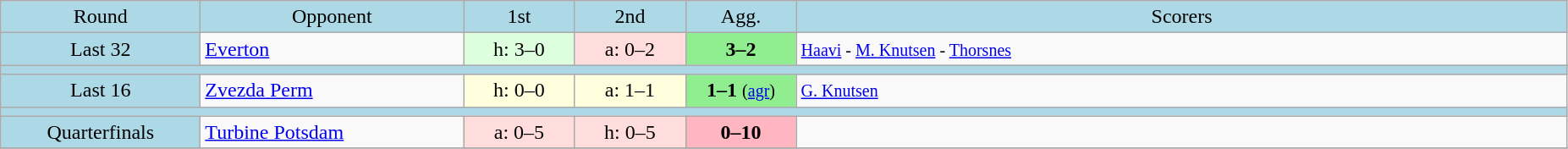<table class="wikitable" style="text-align:center">
<tr bgcolor=lightblue>
<td width=150px>Round</td>
<td width=200px>Opponent</td>
<td width=80px>1st</td>
<td width=80px>2nd</td>
<td width=80px>Agg.</td>
<td width=600px>Scorers</td>
</tr>
<tr>
<td bgcolor=lightblue>Last 32</td>
<td align=left> <a href='#'>Everton</a></td>
<td bgcolor="#ddffdd">h: 3–0</td>
<td bgcolor="#ffdddd">a: 0–2</td>
<td bgcolor=lightgreen><strong>3–2</strong></td>
<td align=left><small><a href='#'>Haavi</a> - <a href='#'>M. Knutsen</a> - <a href='#'>Thorsnes</a></small></td>
</tr>
<tr bgcolor=lightblue>
<td colspan=6></td>
</tr>
<tr>
<td bgcolor=lightblue>Last 16</td>
<td align=left> <a href='#'>Zvezda Perm</a></td>
<td bgcolor="#ffffdd">h: 0–0</td>
<td bgcolor="#ffffdd">a: 1–1</td>
<td bgcolor=lightgreen><strong>1–1</strong> <small>(<a href='#'>agr</a>)</small></td>
<td align=left><small><a href='#'>G. Knutsen</a></small></td>
</tr>
<tr bgcolor=lightblue>
<td colspan=6></td>
</tr>
<tr>
<td bgcolor=lightblue>Quarterfinals</td>
<td align=left> <a href='#'>Turbine Potsdam</a></td>
<td bgcolor="#ffdddd">a: 0–5</td>
<td bgcolor="#ffdddd">h: 0–5</td>
<td bgcolor=lightpink><strong>0–10</strong></td>
<td align=left></td>
</tr>
<tr>
</tr>
</table>
